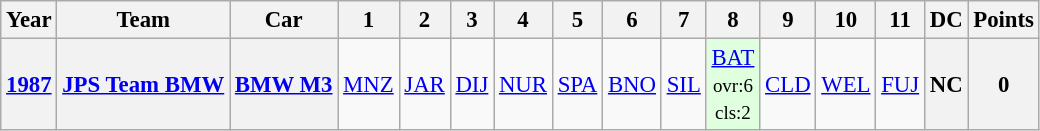<table class="wikitable" style="text-align:center; font-size:95%">
<tr>
<th>Year</th>
<th>Team</th>
<th>Car</th>
<th>1</th>
<th>2</th>
<th>3</th>
<th>4</th>
<th>5</th>
<th>6</th>
<th>7</th>
<th>8</th>
<th>9</th>
<th>10</th>
<th>11</th>
<th>DC</th>
<th>Points</th>
</tr>
<tr>
<th><a href='#'>1987</a></th>
<th> <a href='#'>JPS Team BMW</a></th>
<th><a href='#'>BMW M3</a></th>
<td><a href='#'>MNZ</a></td>
<td><a href='#'>JAR</a></td>
<td><a href='#'>DIJ</a></td>
<td><a href='#'>NUR</a></td>
<td><a href='#'>SPA</a></td>
<td><a href='#'>BNO</a></td>
<td><a href='#'>SIL</a></td>
<td style="background:#dfffdf;"><a href='#'>BAT</a><br><small>ovr:6<br>cls:2</small></td>
<td><a href='#'>CLD</a></td>
<td><a href='#'>WEL</a></td>
<td><a href='#'>FUJ</a></td>
<th rowspan=2>NC</th>
<th rowspan=2>0</th>
</tr>
</table>
